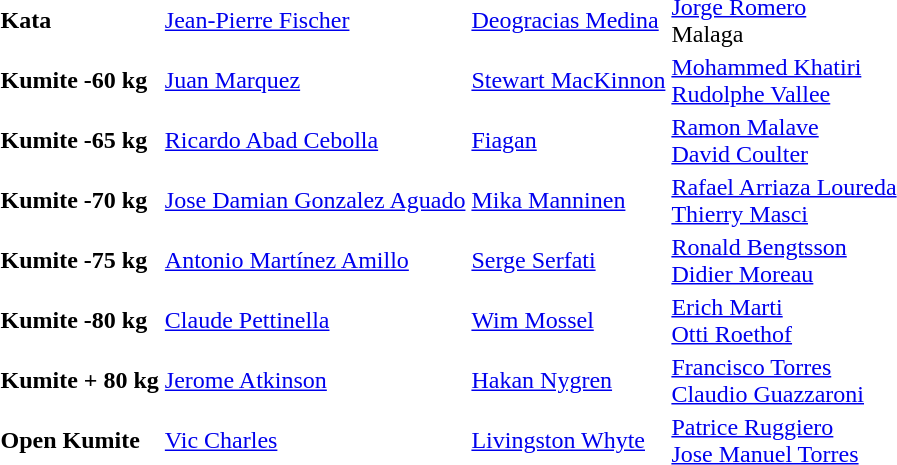<table>
<tr>
<td><strong>Kata</strong></td>
<td> <a href='#'>Jean-Pierre Fischer</a></td>
<td> <a href='#'>Deogracias Medina</a></td>
<td> <a href='#'>Jorge Romero</a> <br>  Malaga</td>
</tr>
<tr>
<td><strong>Kumite -60 kg</strong></td>
<td> <a href='#'>Juan Marquez</a></td>
<td> <a href='#'>Stewart MacKinnon</a></td>
<td> <a href='#'>Mohammed Khatiri</a> <br>  <a href='#'>Rudolphe Vallee</a></td>
</tr>
<tr>
<td><strong>Kumite -65 kg</strong></td>
<td> <a href='#'>Ricardo Abad Cebolla</a></td>
<td> <a href='#'>Fiagan</a></td>
<td> <a href='#'>Ramon Malave</a> <br>  <a href='#'>David Coulter</a></td>
</tr>
<tr>
<td><strong>Kumite -70 kg</strong></td>
<td> <a href='#'>Jose Damian Gonzalez Aguado</a></td>
<td> <a href='#'>Mika Manninen</a></td>
<td> <a href='#'>Rafael Arriaza Loureda</a> <br>  <a href='#'>Thierry Masci</a></td>
</tr>
<tr>
<td><strong>Kumite -75 kg</strong></td>
<td> <a href='#'>Antonio Martínez Amillo</a></td>
<td> <a href='#'>Serge Serfati</a></td>
<td> <a href='#'>Ronald Bengtsson</a> <br>  <a href='#'>Didier Moreau</a></td>
</tr>
<tr>
<td><strong>Kumite -80 kg</strong></td>
<td> <a href='#'>Claude Pettinella</a></td>
<td> <a href='#'>Wim Mossel</a></td>
<td> <a href='#'>Erich Marti</a> <br>  <a href='#'>Otti Roethof</a></td>
</tr>
<tr>
<td><strong>Kumite + 80 kg</strong></td>
<td> <a href='#'>Jerome Atkinson</a></td>
<td> <a href='#'>Hakan Nygren</a></td>
<td> <a href='#'>Francisco Torres</a> <br>  <a href='#'>Claudio Guazzaroni</a></td>
</tr>
<tr>
<td><strong>Open Kumite</strong></td>
<td> <a href='#'>Vic Charles</a></td>
<td> <a href='#'>Livingston Whyte</a></td>
<td> <a href='#'>Patrice Ruggiero</a> <br>  <a href='#'>Jose Manuel Torres</a></td>
</tr>
<tr>
</tr>
</table>
